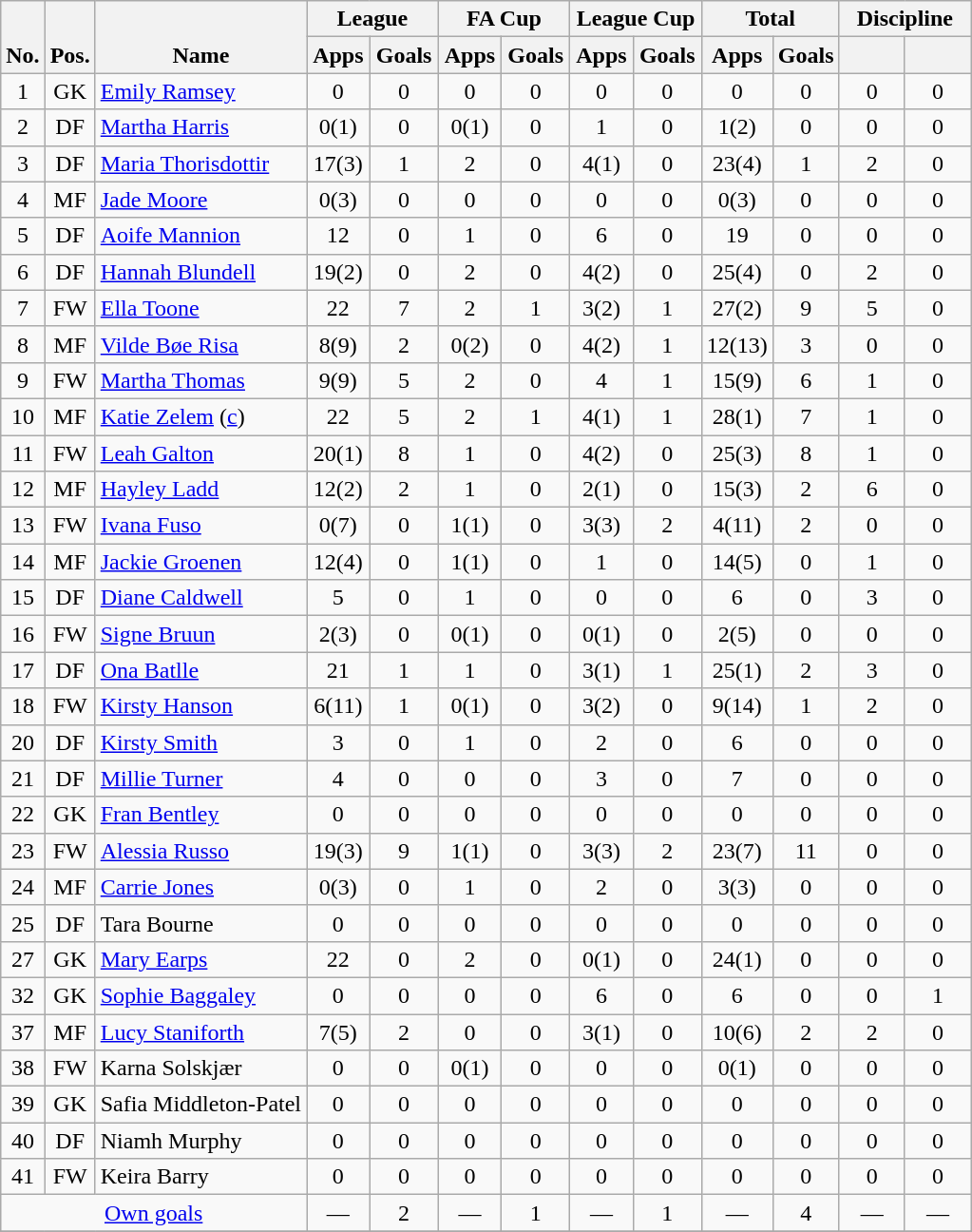<table class="wikitable" style="text-align:center">
<tr>
<th rowspan="2" valign="bottom">No.</th>
<th rowspan="2" valign="bottom">Pos.</th>
<th rowspan="2" valign="bottom">Name</th>
<th colspan="2" width="85">League</th>
<th colspan="2" width="85">FA Cup</th>
<th colspan="2" width="85">League Cup</th>
<th colspan="2" width="85">Total</th>
<th colspan="2" width="85">Discipline</th>
</tr>
<tr>
<th>Apps</th>
<th>Goals</th>
<th>Apps</th>
<th>Goals</th>
<th>Apps</th>
<th>Goals</th>
<th>Apps</th>
<th>Goals</th>
<th></th>
<th></th>
</tr>
<tr>
<td>1</td>
<td>GK</td>
<td align="left"> <a href='#'>Emily Ramsey</a></td>
<td>0</td>
<td>0</td>
<td>0</td>
<td>0</td>
<td>0</td>
<td>0</td>
<td>0</td>
<td>0</td>
<td>0</td>
<td>0</td>
</tr>
<tr>
<td>2</td>
<td>DF</td>
<td align="left"> <a href='#'>Martha Harris</a></td>
<td>0(1)</td>
<td>0</td>
<td>0(1)</td>
<td>0</td>
<td>1</td>
<td>0</td>
<td>1(2)</td>
<td>0</td>
<td>0</td>
<td>0</td>
</tr>
<tr>
<td>3</td>
<td>DF</td>
<td align="left"> <a href='#'>Maria Thorisdottir</a></td>
<td>17(3)</td>
<td>1</td>
<td>2</td>
<td>0</td>
<td>4(1)</td>
<td>0</td>
<td>23(4)</td>
<td>1</td>
<td>2</td>
<td>0</td>
</tr>
<tr>
<td>4</td>
<td>MF</td>
<td align="left"> <a href='#'>Jade Moore</a></td>
<td>0(3)</td>
<td>0</td>
<td>0</td>
<td>0</td>
<td>0</td>
<td>0</td>
<td>0(3)</td>
<td>0</td>
<td>0</td>
<td>0</td>
</tr>
<tr>
<td>5</td>
<td>DF</td>
<td align="left"> <a href='#'>Aoife Mannion</a></td>
<td>12</td>
<td>0</td>
<td>1</td>
<td>0</td>
<td>6</td>
<td>0</td>
<td>19</td>
<td>0</td>
<td>0</td>
<td>0</td>
</tr>
<tr>
<td>6</td>
<td>DF</td>
<td align="left"> <a href='#'>Hannah Blundell</a></td>
<td>19(2)</td>
<td>0</td>
<td>2</td>
<td>0</td>
<td>4(2)</td>
<td>0</td>
<td>25(4)</td>
<td>0</td>
<td>2</td>
<td>0</td>
</tr>
<tr>
<td>7</td>
<td>FW</td>
<td align="left"> <a href='#'>Ella Toone</a></td>
<td>22</td>
<td>7</td>
<td>2</td>
<td>1</td>
<td>3(2)</td>
<td>1</td>
<td>27(2)</td>
<td>9</td>
<td>5</td>
<td>0</td>
</tr>
<tr>
<td>8</td>
<td>MF</td>
<td align="left"> <a href='#'>Vilde Bøe Risa</a></td>
<td>8(9)</td>
<td>2</td>
<td>0(2)</td>
<td>0</td>
<td>4(2)</td>
<td>1</td>
<td>12(13)</td>
<td>3</td>
<td>0</td>
<td>0</td>
</tr>
<tr>
<td>9</td>
<td>FW</td>
<td align="left"> <a href='#'>Martha Thomas</a></td>
<td>9(9)</td>
<td>5</td>
<td>2</td>
<td>0</td>
<td>4</td>
<td>1</td>
<td>15(9)</td>
<td>6</td>
<td>1</td>
<td>0</td>
</tr>
<tr>
<td>10</td>
<td>MF</td>
<td align="left"> <a href='#'>Katie Zelem</a> (<a href='#'>c</a>)</td>
<td>22</td>
<td>5</td>
<td>2</td>
<td>1</td>
<td>4(1)</td>
<td>1</td>
<td>28(1)</td>
<td>7</td>
<td>1</td>
<td>0</td>
</tr>
<tr>
<td>11</td>
<td>FW</td>
<td align="left"> <a href='#'>Leah Galton</a></td>
<td>20(1)</td>
<td>8</td>
<td>1</td>
<td>0</td>
<td>4(2)</td>
<td>0</td>
<td>25(3)</td>
<td>8</td>
<td>1</td>
<td>0</td>
</tr>
<tr>
<td>12</td>
<td>MF</td>
<td align="left"> <a href='#'>Hayley Ladd</a></td>
<td>12(2)</td>
<td>2</td>
<td>1</td>
<td>0</td>
<td>2(1)</td>
<td>0</td>
<td>15(3)</td>
<td>2</td>
<td>6</td>
<td>0</td>
</tr>
<tr>
<td>13</td>
<td>FW</td>
<td align="left"> <a href='#'>Ivana Fuso</a></td>
<td>0(7)</td>
<td>0</td>
<td>1(1)</td>
<td>0</td>
<td>3(3)</td>
<td>2</td>
<td>4(11)</td>
<td>2</td>
<td>0</td>
<td>0</td>
</tr>
<tr>
<td>14</td>
<td>MF</td>
<td align="left"> <a href='#'>Jackie Groenen</a></td>
<td>12(4)</td>
<td>0</td>
<td>1(1)</td>
<td>0</td>
<td>1</td>
<td>0</td>
<td>14(5)</td>
<td>0</td>
<td>1</td>
<td>0</td>
</tr>
<tr>
<td>15</td>
<td>DF</td>
<td align="left"> <a href='#'>Diane Caldwell</a></td>
<td>5</td>
<td>0</td>
<td>1</td>
<td>0</td>
<td>0</td>
<td>0</td>
<td>6</td>
<td>0</td>
<td>3</td>
<td>0</td>
</tr>
<tr>
<td>16</td>
<td>FW</td>
<td align="left"> <a href='#'>Signe Bruun</a></td>
<td>2(3)</td>
<td>0</td>
<td>0(1)</td>
<td>0</td>
<td>0(1)</td>
<td>0</td>
<td>2(5)</td>
<td>0</td>
<td>0</td>
<td>0</td>
</tr>
<tr>
<td>17</td>
<td>DF</td>
<td align="left"> <a href='#'>Ona Batlle</a></td>
<td>21</td>
<td>1</td>
<td>1</td>
<td>0</td>
<td>3(1)</td>
<td>1</td>
<td>25(1)</td>
<td>2</td>
<td>3</td>
<td>0</td>
</tr>
<tr>
<td>18</td>
<td>FW</td>
<td align="left"> <a href='#'>Kirsty Hanson</a></td>
<td>6(11)</td>
<td>1</td>
<td>0(1)</td>
<td>0</td>
<td>3(2)</td>
<td>0</td>
<td>9(14)</td>
<td>1</td>
<td>2</td>
<td>0</td>
</tr>
<tr>
<td>20</td>
<td>DF</td>
<td align="left"> <a href='#'>Kirsty Smith</a></td>
<td>3</td>
<td>0</td>
<td>1</td>
<td>0</td>
<td>2</td>
<td>0</td>
<td>6</td>
<td>0</td>
<td>0</td>
<td>0</td>
</tr>
<tr>
<td>21</td>
<td>DF</td>
<td align="left"> <a href='#'>Millie Turner</a></td>
<td>4</td>
<td>0</td>
<td>0</td>
<td>0</td>
<td>3</td>
<td>0</td>
<td>7</td>
<td>0</td>
<td>0</td>
<td>0</td>
</tr>
<tr>
<td>22</td>
<td>GK</td>
<td align="left"> <a href='#'>Fran Bentley</a></td>
<td>0</td>
<td>0</td>
<td>0</td>
<td>0</td>
<td>0</td>
<td>0</td>
<td>0</td>
<td>0</td>
<td>0</td>
<td>0</td>
</tr>
<tr>
<td>23</td>
<td>FW</td>
<td align="left"> <a href='#'>Alessia Russo</a></td>
<td>19(3)</td>
<td>9</td>
<td>1(1)</td>
<td>0</td>
<td>3(3)</td>
<td>2</td>
<td>23(7)</td>
<td>11</td>
<td>0</td>
<td>0</td>
</tr>
<tr>
<td>24</td>
<td>MF</td>
<td align="left"> <a href='#'>Carrie Jones</a></td>
<td>0(3)</td>
<td>0</td>
<td>1</td>
<td>0</td>
<td>2</td>
<td>0</td>
<td>3(3)</td>
<td>0</td>
<td>0</td>
<td>0</td>
</tr>
<tr>
<td>25</td>
<td>DF</td>
<td align="left"> Tara Bourne</td>
<td>0</td>
<td>0</td>
<td>0</td>
<td>0</td>
<td>0</td>
<td>0</td>
<td>0</td>
<td>0</td>
<td>0</td>
<td>0</td>
</tr>
<tr>
<td>27</td>
<td>GK</td>
<td align="left"> <a href='#'>Mary Earps</a></td>
<td>22</td>
<td>0</td>
<td>2</td>
<td>0</td>
<td>0(1)</td>
<td>0</td>
<td>24(1)</td>
<td>0</td>
<td>0</td>
<td>0</td>
</tr>
<tr>
<td>32</td>
<td>GK</td>
<td align="left"> <a href='#'>Sophie Baggaley</a></td>
<td>0</td>
<td>0</td>
<td>0</td>
<td>0</td>
<td>6</td>
<td>0</td>
<td>6</td>
<td>0</td>
<td>0</td>
<td>1</td>
</tr>
<tr>
<td>37</td>
<td>MF</td>
<td align="left"> <a href='#'>Lucy Staniforth</a></td>
<td>7(5)</td>
<td>2</td>
<td>0</td>
<td>0</td>
<td>3(1)</td>
<td>0</td>
<td>10(6)</td>
<td>2</td>
<td>2</td>
<td>0</td>
</tr>
<tr>
<td>38</td>
<td>FW</td>
<td align="left"> Karna Solskjær</td>
<td>0</td>
<td>0</td>
<td>0(1)</td>
<td>0</td>
<td>0</td>
<td>0</td>
<td>0(1)</td>
<td>0</td>
<td>0</td>
<td>0</td>
</tr>
<tr>
<td>39</td>
<td>GK</td>
<td align="left"> Safia Middleton-Patel</td>
<td>0</td>
<td>0</td>
<td>0</td>
<td>0</td>
<td>0</td>
<td>0</td>
<td>0</td>
<td>0</td>
<td>0</td>
<td>0</td>
</tr>
<tr>
<td>40</td>
<td>DF</td>
<td align="left"> Niamh Murphy</td>
<td>0</td>
<td>0</td>
<td>0</td>
<td>0</td>
<td>0</td>
<td>0</td>
<td>0</td>
<td>0</td>
<td>0</td>
<td>0</td>
</tr>
<tr>
<td>41</td>
<td>FW</td>
<td align="left"> Keira Barry</td>
<td>0</td>
<td>0</td>
<td>0</td>
<td>0</td>
<td>0</td>
<td>0</td>
<td>0</td>
<td>0</td>
<td>0</td>
<td>0</td>
</tr>
<tr>
<td colspan=3><a href='#'>Own goals</a></td>
<td>—</td>
<td>2</td>
<td>—</td>
<td>1</td>
<td>—</td>
<td>1</td>
<td>—</td>
<td>4</td>
<td>—</td>
<td>—</td>
</tr>
<tr>
</tr>
</table>
